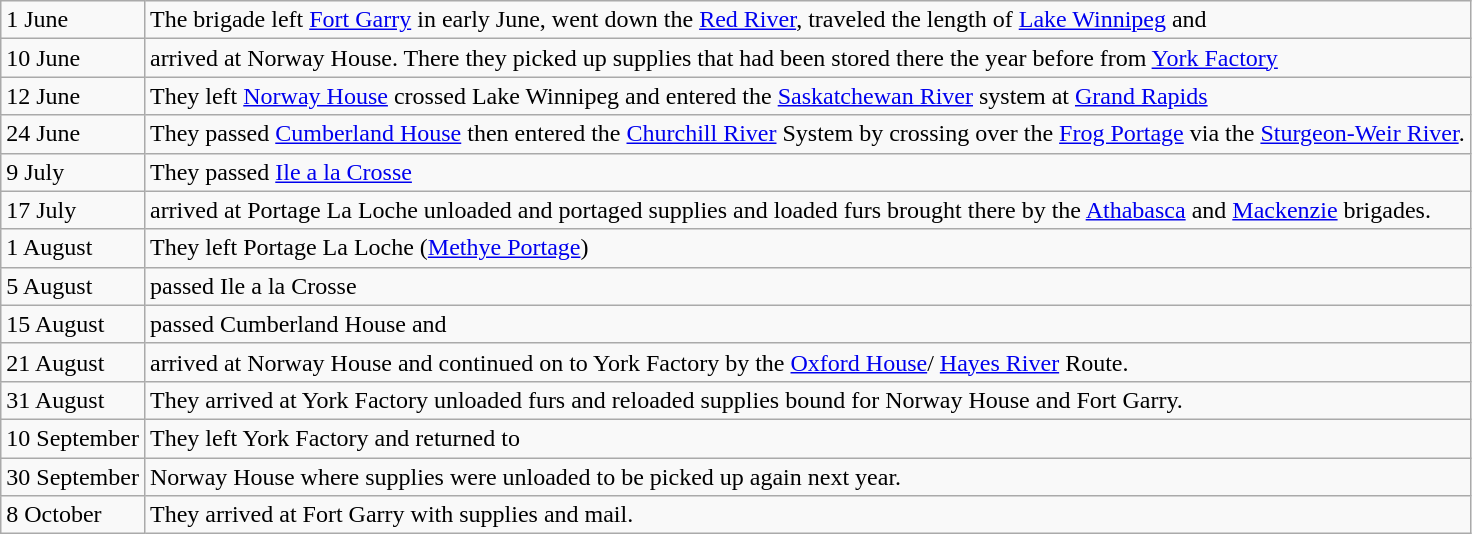<table class="wikitable sortable">
<tr>
<td>1 June</td>
<td>The brigade left <a href='#'>Fort Garry</a> in early June, went down the <a href='#'>Red River</a>, traveled the length of <a href='#'>Lake Winnipeg</a> and</td>
</tr>
<tr>
<td>10 June</td>
<td>arrived at Norway House. There they picked up supplies that had been stored there the year before from <a href='#'>York Factory</a></td>
</tr>
<tr>
<td>12 June</td>
<td>They left <a href='#'>Norway House</a> crossed Lake Winnipeg and entered the <a href='#'>Saskatchewan River</a> system at <a href='#'>Grand Rapids</a></td>
</tr>
<tr>
<td>24 June</td>
<td>They passed <a href='#'>Cumberland House</a> then entered the <a href='#'>Churchill River</a> System by crossing over the <a href='#'>Frog Portage</a> via the <a href='#'>Sturgeon-Weir River</a>.</td>
</tr>
<tr>
<td>9 July</td>
<td>They passed <a href='#'>Ile a la Crosse</a></td>
</tr>
<tr>
<td>17 July</td>
<td>arrived at Portage La Loche unloaded and portaged supplies and loaded furs brought there by the <a href='#'>Athabasca</a> and <a href='#'>Mackenzie</a> brigades.</td>
</tr>
<tr>
<td>1 August</td>
<td>They left Portage La Loche (<a href='#'>Methye Portage</a>)</td>
</tr>
<tr>
<td>5 August</td>
<td>passed Ile a la Crosse</td>
</tr>
<tr>
<td>15 August</td>
<td>passed Cumberland House and</td>
</tr>
<tr>
<td>21 August</td>
<td>arrived at Norway House and continued on to York Factory by the <a href='#'>Oxford House</a>/ <a href='#'>Hayes River</a> Route.</td>
</tr>
<tr>
<td>31 August</td>
<td>They arrived at York Factory unloaded furs and reloaded supplies bound for Norway House and Fort Garry.</td>
</tr>
<tr>
<td>10 September</td>
<td>They left York Factory and returned to</td>
</tr>
<tr>
<td>30 September</td>
<td>Norway House where supplies were unloaded to be picked up again next year.</td>
</tr>
<tr>
<td>8 October</td>
<td>They arrived at Fort Garry with supplies and mail.</td>
</tr>
</table>
